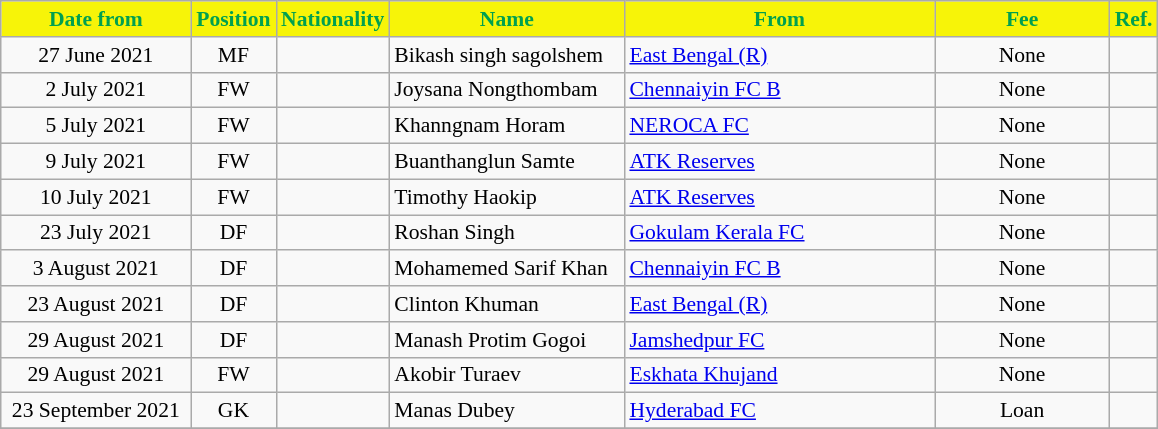<table class="wikitable"  style="text-align:center; font-size:90%; ">
<tr>
<th style="background:#F7F408; color:#00A050; width:120px;">Date from</th>
<th style="background:#F7F408; color:#00A050; width:50px;">Position</th>
<th style="background:#F7F408; color:#00A050; width:50px;">Nationality</th>
<th style="background:#F7F408; color:#00A050; width:150px;">Name</th>
<th style="background:#F7F408; color:#00A050; width:200px;">From</th>
<th style="background:#F7F408; color:#00A050; width:110px;">Fee</th>
<th style="background:#F7F408; color:#00A050; width:25px;">Ref.</th>
</tr>
<tr>
<td>27 June 2021</td>
<td style="text-align:center;">MF</td>
<td style="text-align:center;"></td>
<td style="text-align:left;">Bikash singh sagolshem</td>
<td style="text-align:left;"> <a href='#'>East Bengal (R)</a></td>
<td>None</td>
<td></td>
</tr>
<tr>
<td>2 July 2021</td>
<td style="text-align:center;">FW</td>
<td style="text-align:center;"></td>
<td style="text-align:left;">Joysana Nongthombam</td>
<td style="text-align:left;"> <a href='#'>Chennaiyin FC B</a></td>
<td>None</td>
<td></td>
</tr>
<tr>
<td>5 July 2021</td>
<td style="text-align:center;">FW</td>
<td style="text-align:center;"></td>
<td style="text-align:left;">Khanngnam Horam</td>
<td style="text-align:left;"> <a href='#'>NEROCA FC</a></td>
<td>None</td>
<td></td>
</tr>
<tr>
<td>9 July 2021</td>
<td style="text-align:center;">FW</td>
<td style="text-align:center;"></td>
<td style="text-align:left;">Buanthanglun Samte</td>
<td style="text-align:left;"> <a href='#'>ATK Reserves</a></td>
<td>None</td>
<td></td>
</tr>
<tr>
<td>10 July 2021</td>
<td style="text-align:center;">FW</td>
<td style="text-align:center;"></td>
<td style="text-align:left;">Timothy Haokip</td>
<td style="text-align:left;"> <a href='#'>ATK Reserves</a></td>
<td>None</td>
<td></td>
</tr>
<tr>
<td>23 July 2021</td>
<td style="text-align:center;">DF</td>
<td style="text-align:center;"></td>
<td style="text-align:left;">Roshan Singh</td>
<td style="text-align:left;"> <a href='#'>Gokulam Kerala FC</a></td>
<td>None</td>
<td></td>
</tr>
<tr>
<td>3 August 2021</td>
<td style="text-align:center;">DF</td>
<td style="text-align:center;"></td>
<td style="text-align:left;">Mohamemed Sarif Khan</td>
<td style="text-align:left;"> <a href='#'>Chennaiyin FC B</a></td>
<td>None</td>
<td></td>
</tr>
<tr>
<td>23 August 2021</td>
<td style="text-align:center;">DF</td>
<td style="text-align:center;"></td>
<td style="text-align:left;">Clinton Khuman</td>
<td style="text-align:left;"> <a href='#'>East Bengal (R)</a></td>
<td>None</td>
<td></td>
</tr>
<tr>
<td>29 August 2021</td>
<td style="text-align:center;">DF</td>
<td style="text-align:center;"></td>
<td style="text-align:left;">Manash Protim Gogoi</td>
<td style="text-align:left;"> <a href='#'>Jamshedpur FC</a></td>
<td>None</td>
<td></td>
</tr>
<tr>
<td>29 August 2021</td>
<td style="text-align:center;">FW</td>
<td style="text-align:center;"></td>
<td style="text-align:left;">Akobir Turaev</td>
<td style="text-align:left;"> <a href='#'>Eskhata Khujand</a></td>
<td>None</td>
<td></td>
</tr>
<tr>
<td>23 September 2021</td>
<td style="text-align:center;">GK</td>
<td style="text-align:center;"></td>
<td style="text-align:left;">Manas Dubey</td>
<td style="text-align:left;"> <a href='#'>Hyderabad FC</a></td>
<td>Loan</td>
<td></td>
</tr>
<tr>
</tr>
</table>
